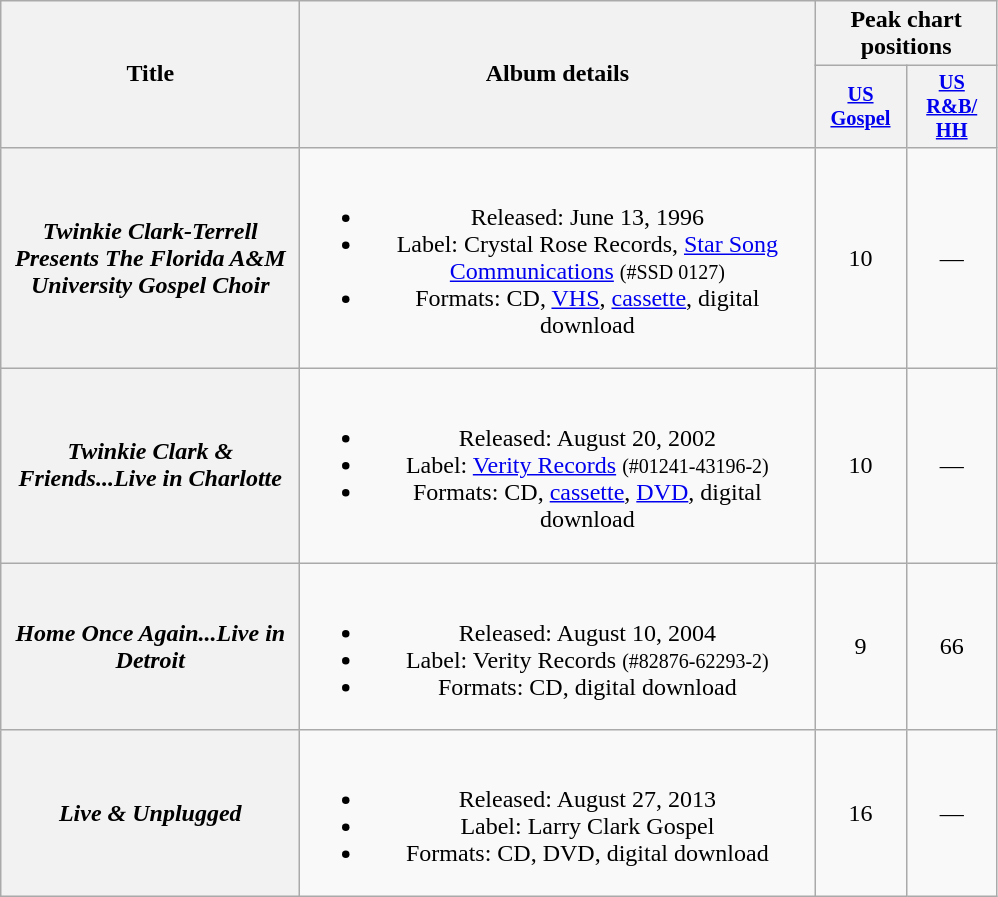<table class="wikitable plainrowheaders" style="text-align:center;" border="1">
<tr>
<th scope="col" rowspan="2" style="width:12em;">Title</th>
<th scope="col" rowspan="2" style="width:21em;">Album details</th>
<th scope="col" colspan="2" style="width:1em;">Peak chart positions</th>
</tr>
<tr>
<th scope="col" style="width:4em;font-size:85%;"><a href='#'>US<br>Gospel</a><br></th>
<th scope="col" style="width:4em;font-size:85%;"><a href='#'>US<br>R&B/<br>HH</a><br></th>
</tr>
<tr>
<th scope="row"><em>Twinkie Clark-Terrell Presents The Florida A&M University Gospel Choir</em></th>
<td><br><ul><li>Released: June 13, 1996</li><li>Label: Crystal Rose Records, <a href='#'>Star Song Communications</a> <small>(#SSD 0127)</small></li><li>Formats: CD, <a href='#'>VHS</a>, <a href='#'>cassette</a>, digital download</li></ul></td>
<td>10</td>
<td>—</td>
</tr>
<tr>
<th scope="row"><em>Twinkie Clark & Friends...Live in Charlotte</em></th>
<td><br><ul><li>Released: August 20, 2002</li><li>Label: <a href='#'>Verity Records</a> <small>(#01241-43196-2)</small></li><li>Formats: CD, <a href='#'>cassette</a>, <a href='#'>DVD</a>, digital download</li></ul></td>
<td>10</td>
<td>—</td>
</tr>
<tr>
<th scope="row"><em>Home Once Again...Live in Detroit</em></th>
<td><br><ul><li>Released: August 10, 2004</li><li>Label: Verity Records <small>(#82876-62293-2)</small></li><li>Formats: CD, digital download</li></ul></td>
<td>9</td>
<td>66</td>
</tr>
<tr>
<th scope="row"><em>Live & Unplugged</em></th>
<td><br><ul><li>Released: August 27, 2013</li><li>Label: Larry Clark Gospel</li><li>Formats: CD, DVD, digital download</li></ul></td>
<td>16</td>
<td>—</td>
</tr>
</table>
